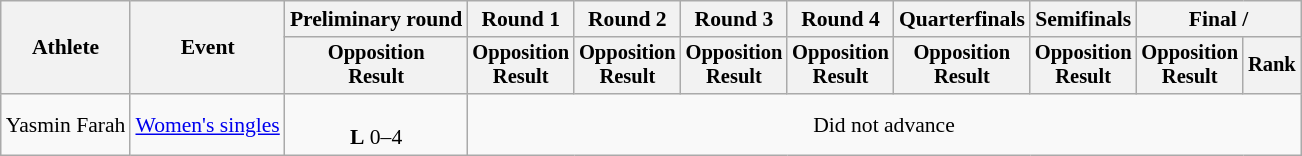<table class="wikitable" border="1" style="font-size:90%">
<tr>
<th rowspan=2>Athlete</th>
<th rowspan=2>Event</th>
<th>Preliminary round</th>
<th>Round 1</th>
<th>Round 2</th>
<th>Round 3</th>
<th>Round 4</th>
<th>Quarterfinals</th>
<th>Semifinals</th>
<th colspan=2>Final / </th>
</tr>
<tr style="font-size:95%">
<th>Opposition<br>Result</th>
<th>Opposition<br>Result</th>
<th>Opposition<br>Result</th>
<th>Opposition<br>Result</th>
<th>Opposition<br>Result</th>
<th>Opposition<br>Result</th>
<th>Opposition<br>Result</th>
<th>Opposition<br>Result</th>
<th>Rank</th>
</tr>
<tr align=center>
<td align=left>Yasmin Farah</td>
<td align=left><a href='#'>Women's singles</a></td>
<td><br><strong>L</strong> 0–4</td>
<td colspan=8>Did not advance</td>
</tr>
</table>
